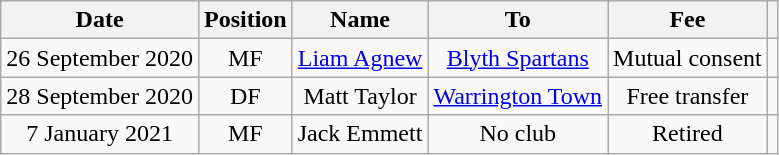<table class="wikitable" style="text-align:center;">
<tr>
<th>Date</th>
<th>Position</th>
<th>Name</th>
<th>To</th>
<th>Fee</th>
<th></th>
</tr>
<tr>
<td>26 September 2020</td>
<td>MF</td>
<td><a href='#'>Liam Agnew</a></td>
<td><a href='#'>Blyth Spartans</a></td>
<td>Mutual consent</td>
<td></td>
</tr>
<tr>
<td>28 September 2020</td>
<td>DF</td>
<td>Matt Taylor</td>
<td><a href='#'>Warrington Town</a></td>
<td>Free transfer</td>
<td></td>
</tr>
<tr>
<td>7 January 2021</td>
<td>MF</td>
<td>Jack Emmett</td>
<td>No club</td>
<td>Retired</td>
<td></td>
</tr>
</table>
